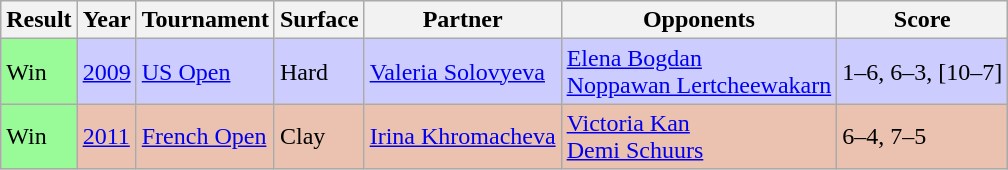<table class="sortable wikitable">
<tr>
<th>Result</th>
<th>Year</th>
<th>Tournament</th>
<th>Surface</th>
<th>Partner</th>
<th>Opponents</th>
<th class="unsortable">Score</th>
</tr>
<tr style="background:#ccf;">
<td style="background:#98fb98;">Win</td>
<td><a href='#'>2009</a></td>
<td><a href='#'>US Open</a></td>
<td>Hard</td>
<td> <a href='#'>Valeria Solovyeva</a></td>
<td> <a href='#'>Elena Bogdan</a> <br>  <a href='#'>Noppawan Lertcheewakarn</a></td>
<td>1–6, 6–3, [10–7]</td>
</tr>
<tr style="background:#ebc2af;">
<td style="background:#98fb98;">Win</td>
<td><a href='#'>2011</a></td>
<td><a href='#'>French Open</a></td>
<td>Clay</td>
<td> <a href='#'>Irina Khromacheva</a></td>
<td> <a href='#'>Victoria Kan</a> <br>  <a href='#'>Demi Schuurs</a></td>
<td>6–4, 7–5</td>
</tr>
</table>
